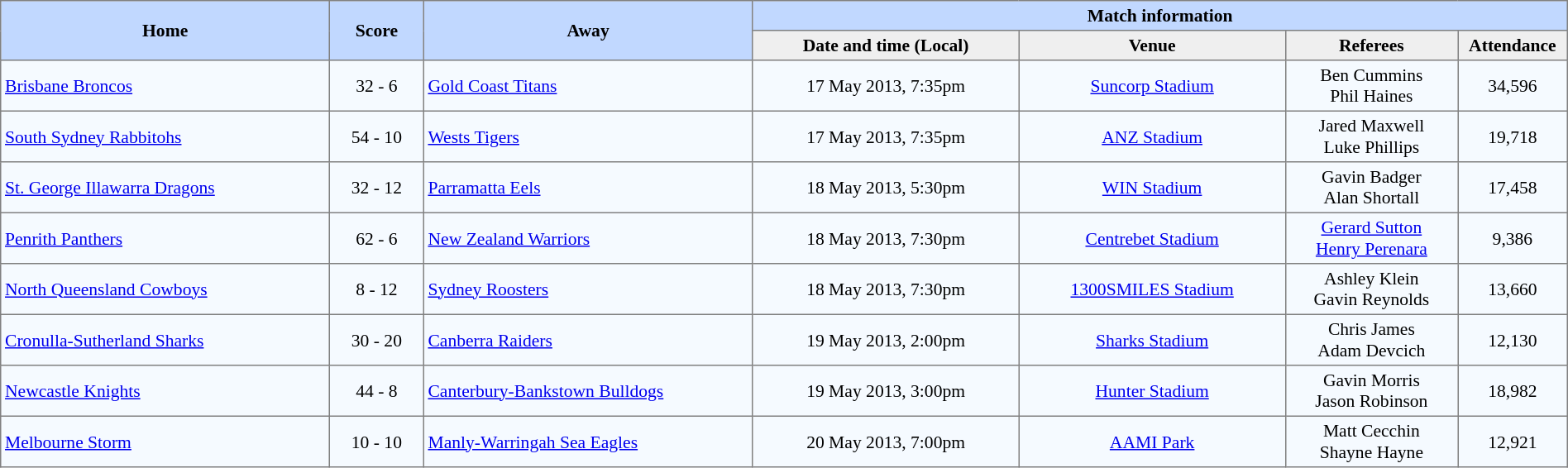<table border="1" cellpadding="3" cellspacing="0" style="border-collapse:collapse; font-size:90%; width:100%;">
<tr style="background:#c1d8ff;">
<th rowspan="2" style="width:21%;">Home</th>
<th rowspan="2" style="width:6%;">Score</th>
<th rowspan="2" style="width:21%;">Away</th>
<th colspan=6>Match information</th>
</tr>
<tr style="background:#efefef;">
<th width=17%>Date and time (Local)</th>
<th width=17%>Venue</th>
<th width=11%>Referees</th>
<th width=7%>Attendance</th>
</tr>
<tr style="text-align:center; background:#f5faff;">
<td align=left> <a href='#'>Brisbane Broncos</a></td>
<td>32 - 6</td>
<td align=left> <a href='#'>Gold Coast Titans</a></td>
<td>17 May 2013, 7:35pm</td>
<td><a href='#'>Suncorp Stadium</a></td>
<td>Ben Cummins<br>Phil Haines</td>
<td>34,596</td>
</tr>
<tr style="text-align:center; background:#f5faff;">
<td align=left> <a href='#'>South Sydney Rabbitohs</a></td>
<td>54 - 10</td>
<td align=left> <a href='#'>Wests Tigers</a></td>
<td>17 May 2013, 7:35pm</td>
<td><a href='#'>ANZ Stadium</a></td>
<td>Jared Maxwell<br>Luke Phillips</td>
<td>19,718</td>
</tr>
<tr style="text-align:center; background:#f5faff;">
<td align=left> <a href='#'>St. George Illawarra Dragons</a></td>
<td>32 - 12</td>
<td align=left> <a href='#'>Parramatta Eels</a></td>
<td>18 May 2013, 5:30pm</td>
<td><a href='#'>WIN Stadium</a></td>
<td>Gavin Badger<br>Alan Shortall</td>
<td>17,458</td>
</tr>
<tr style="text-align:center; background:#f5faff;">
<td align=left> <a href='#'>Penrith Panthers</a></td>
<td>62 - 6</td>
<td align=left> <a href='#'>New Zealand Warriors</a></td>
<td>18 May 2013, 7:30pm</td>
<td><a href='#'>Centrebet Stadium</a></td>
<td><a href='#'>Gerard Sutton</a><br><a href='#'>Henry Perenara</a></td>
<td>9,386</td>
</tr>
<tr style="text-align:center; background:#f5faff;">
<td align=left> <a href='#'>North Queensland Cowboys</a></td>
<td>8 - 12</td>
<td align=left> <a href='#'>Sydney Roosters</a></td>
<td>18 May 2013, 7:30pm</td>
<td><a href='#'>1300SMILES Stadium</a></td>
<td>Ashley Klein<br>Gavin Reynolds</td>
<td>13,660</td>
</tr>
<tr style="text-align:center; background:#f5faff;">
<td align=left> <a href='#'>Cronulla-Sutherland Sharks</a></td>
<td>30 - 20</td>
<td align=left> <a href='#'>Canberra Raiders</a></td>
<td>19 May 2013, 2:00pm</td>
<td><a href='#'>Sharks Stadium</a></td>
<td>Chris James<br>Adam Devcich</td>
<td>12,130</td>
</tr>
<tr style="text-align:center; background:#f5faff;">
<td align=left> <a href='#'>Newcastle Knights</a></td>
<td>44 - 8</td>
<td align=left> <a href='#'>Canterbury-Bankstown Bulldogs</a></td>
<td>19 May 2013, 3:00pm</td>
<td><a href='#'>Hunter Stadium</a></td>
<td>Gavin Morris<br>Jason Robinson</td>
<td>18,982</td>
</tr>
<tr style="text-align:center; background:#f5faff;">
<td align=left> <a href='#'>Melbourne Storm</a></td>
<td>10 - 10</td>
<td align=left> <a href='#'>Manly-Warringah Sea Eagles</a></td>
<td>20 May 2013, 7:00pm</td>
<td><a href='#'>AAMI Park</a></td>
<td>Matt Cecchin<br>Shayne Hayne</td>
<td>12,921</td>
</tr>
</table>
